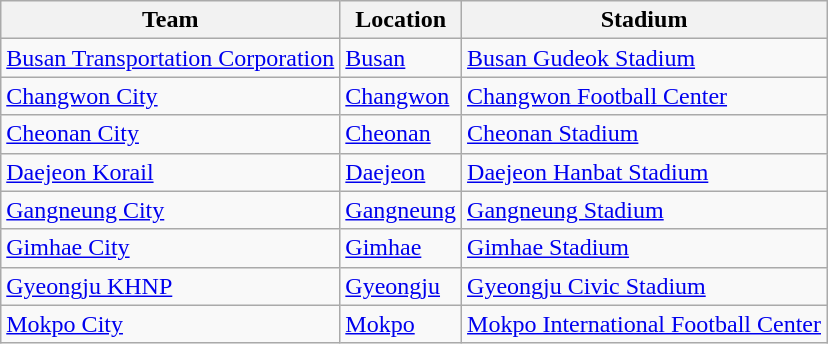<table class="wikitable sortable" style="text-align: left;">
<tr>
<th>Team</th>
<th>Location</th>
<th>Stadium</th>
</tr>
<tr>
<td><a href='#'>Busan Transportation Corporation</a></td>
<td><a href='#'>Busan</a></td>
<td><a href='#'>Busan Gudeok Stadium</a></td>
</tr>
<tr>
<td><a href='#'>Changwon City</a></td>
<td><a href='#'>Changwon</a></td>
<td><a href='#'>Changwon Football Center</a></td>
</tr>
<tr>
<td><a href='#'>Cheonan City</a></td>
<td><a href='#'>Cheonan</a></td>
<td><a href='#'>Cheonan Stadium</a></td>
</tr>
<tr>
<td><a href='#'>Daejeon Korail</a></td>
<td><a href='#'>Daejeon</a></td>
<td><a href='#'>Daejeon Hanbat Stadium</a></td>
</tr>
<tr>
<td><a href='#'>Gangneung City</a></td>
<td><a href='#'>Gangneung</a></td>
<td><a href='#'>Gangneung Stadium</a></td>
</tr>
<tr>
<td><a href='#'>Gimhae City</a></td>
<td><a href='#'>Gimhae</a></td>
<td><a href='#'>Gimhae Stadium</a></td>
</tr>
<tr>
<td><a href='#'>Gyeongju KHNP</a></td>
<td><a href='#'>Gyeongju</a></td>
<td><a href='#'>Gyeongju Civic Stadium</a></td>
</tr>
<tr>
<td><a href='#'>Mokpo City</a></td>
<td><a href='#'>Mokpo</a></td>
<td><a href='#'>Mokpo International Football Center</a></td>
</tr>
</table>
